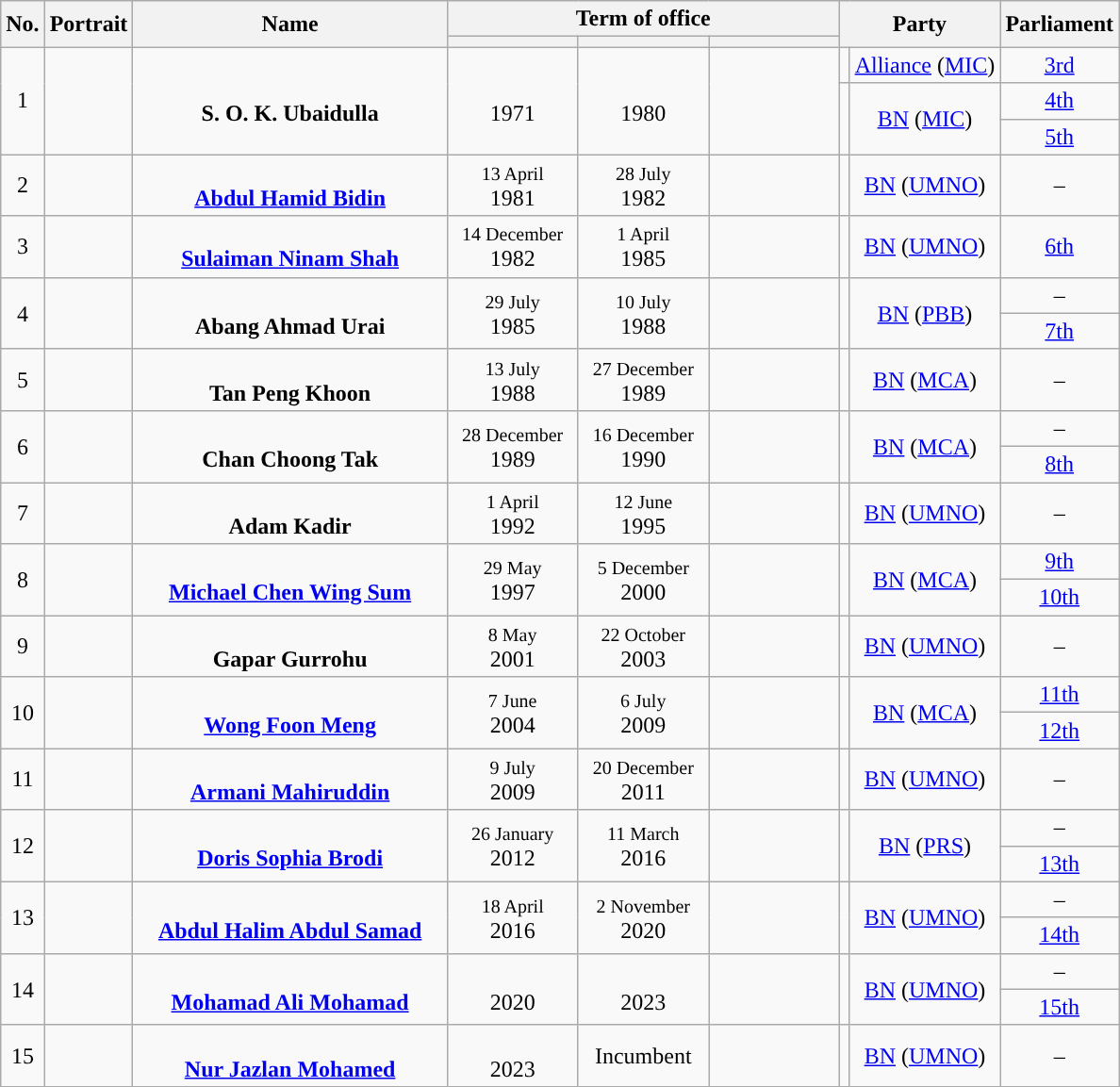<table class="wikitable" style="text-align:center; border:1px #aaf solid;">
<tr>
<th rowspan="2">No.</th>
<th rowspan="2">Portrait</th>
<th rowspan="2" width="215">Name<br></th>
<th colspan="3">Term of office</th>
<th colspan="2" rowspan="2">Party</th>
<th rowspan="2">Parliament</th>
</tr>
<tr>
<th width="85"></th>
<th width="85"></th>
<th width="85"></th>
</tr>
<tr>
<td rowspan="3">1</td>
<td rowspan="3"></td>
<td rowspan="3"><br><strong>S. O. K. Ubaidulla</strong><br></td>
<td rowspan="3"><br>1971</td>
<td rowspan="3"><br>1980</td>
<td rowspan="3"></td>
<td style="background:"></td>
<td><a href='#'>Alliance</a> (<a href='#'>MIC</a>)</td>
<td><a href='#'>3rd</a></td>
</tr>
<tr>
<td rowspan="2" style="background:"></td>
<td rowspan="2"><a href='#'>BN</a> (<a href='#'>MIC</a>)</td>
<td><a href='#'>4th</a></td>
</tr>
<tr>
<td><a href='#'>5th</a></td>
</tr>
<tr>
<td>2</td>
<td></td>
<td><br><strong><a href='#'>Abdul Hamid Bidin</a></strong><br></td>
<td><small>13 April</small><br>1981</td>
<td><small>28 July</small><br>1982</td>
<td></td>
<td style="background:"></td>
<td><a href='#'>BN</a> (<a href='#'>UMNO</a>)</td>
<td>–</td>
</tr>
<tr>
<td>3</td>
<td></td>
<td><br><strong><a href='#'>Sulaiman Ninam Shah</a></strong><br></td>
<td><small>14 December</small><br>1982</td>
<td><small>1 April</small><br>1985</td>
<td></td>
<td style="background:"></td>
<td><a href='#'>BN</a> (<a href='#'>UMNO</a>)</td>
<td><a href='#'>6th</a></td>
</tr>
<tr>
<td rowspan="2">4</td>
<td rowspan="2"></td>
<td rowspan="2"><br><strong>Abang Ahmad Urai</strong><br></td>
<td rowspan="2"><small>29 July</small><br>1985</td>
<td rowspan="2"><small>10 July</small><br>1988</td>
<td rowspan="2"></td>
<td rowspan="2" style="background:"></td>
<td rowspan="2"><a href='#'>BN</a> (<a href='#'>PBB</a>)</td>
<td>–</td>
</tr>
<tr>
<td><a href='#'>7th</a></td>
</tr>
<tr>
<td>5</td>
<td></td>
<td><br><strong>Tan Peng Khoon</strong><br></td>
<td><small>13 July</small><br>1988</td>
<td><small>27 December</small><br>1989</td>
<td></td>
<td style="background:"></td>
<td><a href='#'>BN</a> (<a href='#'>MCA</a>)</td>
<td>–</td>
</tr>
<tr>
<td rowspan=2>6</td>
<td rowspan=2></td>
<td rowspan=2><br><strong>Chan Choong Tak</strong><br></td>
<td rowspan=2><small>28 December</small><br>1989</td>
<td rowspan=2><small>16 December</small><br>1990</td>
<td rowspan=2></td>
<td rowspan=2 style="background:"></td>
<td rowspan=2><a href='#'>BN</a> (<a href='#'>MCA</a>)</td>
<td>–</td>
</tr>
<tr>
<td><a href='#'>8th</a></td>
</tr>
<tr>
<td>7</td>
<td></td>
<td><br><strong>Adam Kadir</strong><br></td>
<td><small>1 April</small><br>1992</td>
<td><small>12 June</small><br>1995</td>
<td></td>
<td style="background:"></td>
<td><a href='#'>BN</a> (<a href='#'>UMNO</a>)</td>
<td>–</td>
</tr>
<tr>
<td rowspan="2">8</td>
<td rowspan="2"></td>
<td rowspan="2"><br><strong><a href='#'>Michael Chen Wing Sum</a></strong><br></td>
<td rowspan="2"><small>29 May</small><br>1997</td>
<td rowspan="2"><small>5 December</small><br>2000</td>
<td rowspan="2"></td>
<td rowspan="2" style="background:"></td>
<td rowspan="2"><a href='#'>BN</a> (<a href='#'>MCA</a>)</td>
<td><a href='#'>9th</a></td>
</tr>
<tr>
<td><a href='#'>10th</a></td>
</tr>
<tr>
<td>9</td>
<td></td>
<td><br><strong>Gapar Gurrohu</strong><br></td>
<td><small>8 May</small><br>2001</td>
<td><small>22 October</small><br>2003</td>
<td></td>
<td style="background:"></td>
<td><a href='#'>BN</a> (<a href='#'>UMNO</a>)</td>
<td>–</td>
</tr>
<tr>
<td rowspan="2">10</td>
<td rowspan="2"></td>
<td rowspan="2"><br><strong><a href='#'>Wong Foon Meng</a></strong><br></td>
<td rowspan="2"><small>7 June</small><br>2004</td>
<td rowspan="2"><small>6 July</small><br>2009</td>
<td rowspan=2></td>
<td rowspan="2" style="background:"></td>
<td rowspan="2"><a href='#'>BN</a> (<a href='#'>MCA</a>)</td>
<td><a href='#'>11th</a></td>
</tr>
<tr>
<td><a href='#'>12th</a></td>
</tr>
<tr>
<td>11</td>
<td></td>
<td><br><strong><a href='#'>Armani Mahiruddin</a></strong><br></td>
<td><small>9 July</small><br>2009</td>
<td><small>20 December</small><br>2011</td>
<td></td>
<td style="background:"></td>
<td><a href='#'>BN</a> (<a href='#'>UMNO</a>)</td>
<td>–</td>
</tr>
<tr>
<td rowspan="2">12</td>
<td rowspan="2"></td>
<td rowspan="2"><br><strong><a href='#'>Doris Sophia Brodi</a></strong><br></td>
<td rowspan="2"><small>26 January</small><br>2012</td>
<td rowspan="2"><small>11 March</small><br>2016</td>
<td rowspan="2"></td>
<td rowspan="2" style="background:"></td>
<td rowspan="2"><a href='#'>BN</a> (<a href='#'>PRS</a>)</td>
<td>–</td>
</tr>
<tr>
<td><a href='#'>13th</a></td>
</tr>
<tr>
<td rowspan="2">13</td>
<td rowspan="2"></td>
<td rowspan="2"><br><strong><a href='#'>Abdul Halim Abdul Samad</a></strong><br></td>
<td rowspan="2"><small>18 April</small><br>2016</td>
<td rowspan="2"><small>2 November</small><br>2020</td>
<td rowspan="2"></td>
<td rowspan="2" style="background:"></td>
<td rowspan="2"><a href='#'>BN</a> (<a href='#'>UMNO</a>)</td>
<td>–</td>
</tr>
<tr>
<td><a href='#'>14th</a></td>
</tr>
<tr>
<td rowspan=2>14</td>
<td rowspan=2></td>
<td rowspan=2><br><strong><a href='#'>Mohamad Ali Mohamad</a></strong><br></td>
<td rowspan=2><br>2020</td>
<td rowspan=2><br>2023</td>
<td rowspan=2></td>
<td rowspan=2 style="background:"></td>
<td rowspan=2><a href='#'>BN</a> (<a href='#'>UMNO</a>)</td>
<td>–</td>
</tr>
<tr>
<td><a href='#'>15th</a></td>
</tr>
<tr>
<td>15</td>
<td></td>
<td><br><strong><a href='#'>Nur Jazlan Mohamed</a></strong><br></td>
<td><br>2023</td>
<td>Incumbent</td>
<td></td>
<td style="background:"></td>
<td><a href='#'>BN</a> (<a href='#'>UMNO</a>)</td>
<td>–</td>
</tr>
</table>
